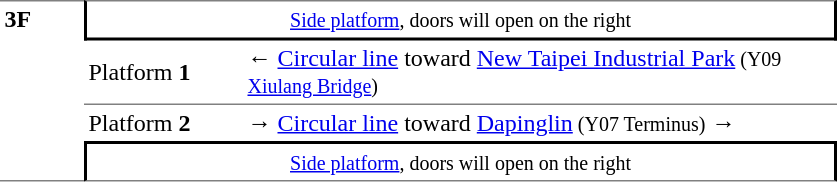<table table border=0 cellspacing=0 cellpadding=3>
<tr>
<td style="border-top:solid 1px gray;border-bottom:solid 1px gray;" width=50 rowspan=10 valign=top><strong>3F</strong></td>
</tr>
<tr>
<td style="border-right:solid 2px black;border-left:solid 2px black;border-bottom:solid 2px black;border-top:solid 1px gray;text-align:center;" colspan=2><small><a href='#'>Side platform</a>, doors will open on the right</small></td>
</tr>
<tr>
<td style="border-bottom:solid 1px gray;" width=100>Platform <span><strong>1</strong></span></td>
<td style="border-bottom:solid 1px gray;" width=390><span></span>←  <a href='#'>Circular line</a> toward <a href='#'>New Taipei Industrial Park</a><small> (Y09 <a href='#'>Xiulang Bridge</a>)</small></td>
</tr>
<tr>
<td>Platform <span><strong>2</strong></span></td>
<td><span>→</span> <a href='#'>Circular line</a> toward <a href='#'>Dapinglin</a><small> (Y07 Terminus)</small> →</td>
</tr>
<tr>
<td style="border-top:solid 2px black;border-right:solid 2px black;border-left:solid 2px black;border-bottom:solid 1px gray;text-align:center;" colspan=2><small><a href='#'>Side platform</a>, doors will open on the right</small></td>
</tr>
</table>
